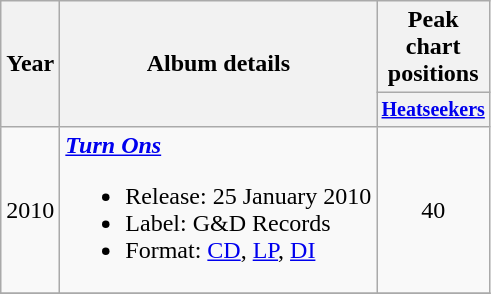<table class="wikitable">
<tr>
<th rowspan="2">Year</th>
<th rowspan="2">Album details</th>
<th colspan="1">Peak chart positions</th>
</tr>
<tr style="font-size:smaller;">
<th width="25"><a href='#'>Heatseekers</a></th>
</tr>
<tr>
<td>2010</td>
<td><strong><em><a href='#'>Turn Ons</a></em></strong><br><ul><li>Release: 25 January 2010</li><li>Label: G&D Records</li><li>Format: <a href='#'>CD</a>, <a href='#'>LP</a>, <a href='#'>DI</a></li></ul></td>
<td align="center">40</td>
</tr>
<tr>
</tr>
</table>
